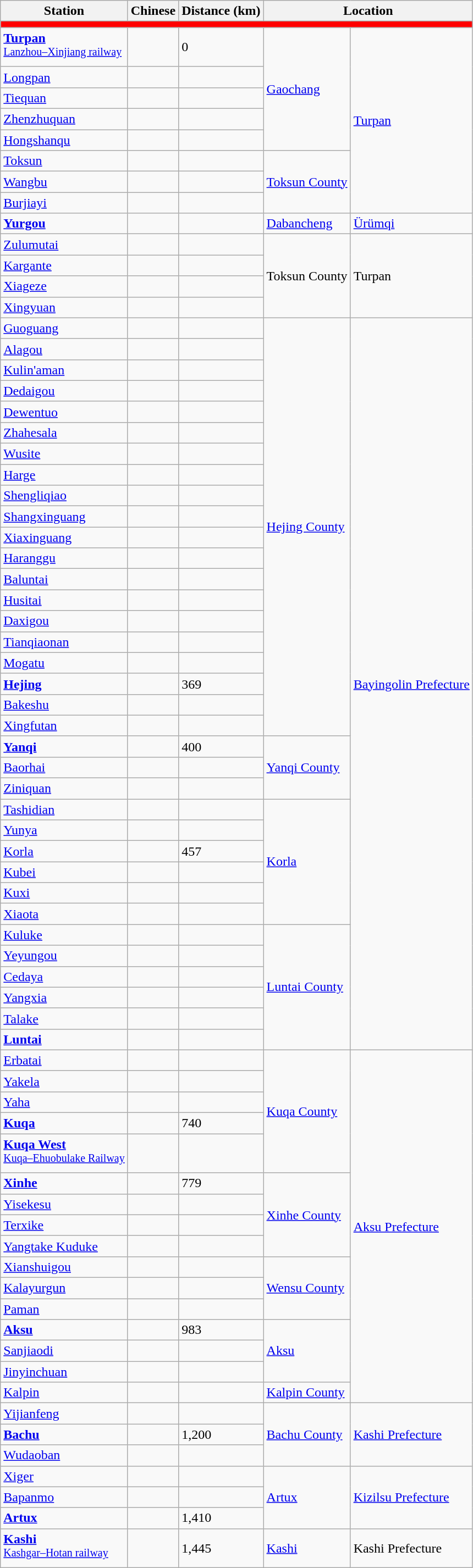<table class="wikitable" rules="all">
<tr>
<th>Station</th>
<th>Chinese</th>
<th>Distance (km)</th>
<th colspan="2">Location</th>
</tr>
<tr style = "background:red; height: 2pt">
<td colspan = "5"></td>
</tr>
<tr>
<td><strong><a href='#'>Turpan</a></strong><br><sup><a href='#'>Lanzhou–Xinjiang railway</a></sup></td>
<td></td>
<td>0</td>
<td rowspan="5"><a href='#'>Gaochang</a></td>
<td rowspan="8"><a href='#'>Turpan</a></td>
</tr>
<tr>
<td><a href='#'>Longpan</a></td>
<td></td>
<td></td>
</tr>
<tr>
<td><a href='#'>Tiequan</a></td>
<td></td>
<td></td>
</tr>
<tr>
<td><a href='#'>Zhenzhuquan</a></td>
<td></td>
<td></td>
</tr>
<tr>
<td><a href='#'>Hongshanqu</a></td>
<td></td>
<td></td>
</tr>
<tr>
<td><a href='#'>Toksun</a></td>
<td></td>
<td></td>
<td rowspan="3"><a href='#'>Toksun County</a></td>
</tr>
<tr>
<td><a href='#'>Wangbu</a></td>
<td></td>
<td></td>
</tr>
<tr>
<td><a href='#'>Burjiayi</a></td>
<td></td>
<td></td>
</tr>
<tr>
<td><strong><a href='#'>Yurgou</a></strong></td>
<td></td>
<td></td>
<td><a href='#'>Dabancheng</a></td>
<td><a href='#'>Ürümqi</a></td>
</tr>
<tr>
<td><a href='#'>Zulumutai</a></td>
<td></td>
<td></td>
<td rowspan="4">Toksun County</td>
<td rowspan="4">Turpan</td>
</tr>
<tr>
<td><a href='#'>Kargante</a></td>
<td></td>
<td></td>
</tr>
<tr>
<td><a href='#'>Xiageze</a></td>
<td></td>
<td></td>
</tr>
<tr>
<td><a href='#'>Xingyuan</a></td>
<td></td>
<td></td>
</tr>
<tr>
<td><a href='#'>Guoguang</a></td>
<td></td>
<td></td>
<td rowspan="20"><a href='#'>Hejing County</a></td>
<td rowspan="35"><a href='#'>Bayingolin Prefecture</a></td>
</tr>
<tr>
<td><a href='#'>Alagou</a></td>
<td></td>
<td></td>
</tr>
<tr>
<td><a href='#'>Kulin'aman</a></td>
<td></td>
<td></td>
</tr>
<tr>
<td><a href='#'>Dedaigou</a></td>
<td></td>
<td></td>
</tr>
<tr>
<td><a href='#'>Dewentuo</a></td>
<td></td>
<td></td>
</tr>
<tr>
<td><a href='#'>Zhahesala</a></td>
<td></td>
<td></td>
</tr>
<tr>
<td><a href='#'>Wusite</a></td>
<td></td>
<td></td>
</tr>
<tr>
<td><a href='#'>Harge</a></td>
<td></td>
<td></td>
</tr>
<tr>
<td><a href='#'>Shengliqiao</a></td>
<td></td>
<td></td>
</tr>
<tr>
<td><a href='#'>Shangxinguang</a></td>
<td></td>
<td></td>
</tr>
<tr>
<td><a href='#'>Xiaxinguang</a></td>
<td></td>
<td></td>
</tr>
<tr>
<td><a href='#'>Haranggu</a></td>
<td></td>
<td></td>
</tr>
<tr>
<td><a href='#'>Baluntai</a></td>
<td></td>
<td></td>
</tr>
<tr>
<td><a href='#'>Husitai</a></td>
<td></td>
<td></td>
</tr>
<tr>
<td><a href='#'>Daxigou</a></td>
<td></td>
<td></td>
</tr>
<tr>
<td><a href='#'>Tianqiaonan</a></td>
<td></td>
<td></td>
</tr>
<tr>
<td><a href='#'>Mogatu</a></td>
<td></td>
<td></td>
</tr>
<tr>
<td><strong><a href='#'>Hejing</a></strong></td>
<td></td>
<td>369</td>
</tr>
<tr>
<td><a href='#'>Bakeshu</a></td>
<td></td>
<td></td>
</tr>
<tr>
<td><a href='#'>Xingfutan</a></td>
<td></td>
<td></td>
</tr>
<tr>
<td><strong><a href='#'>Yanqi</a></strong></td>
<td></td>
<td>400</td>
<td rowspan="3"><a href='#'>Yanqi County</a></td>
</tr>
<tr>
<td><a href='#'>Baorhai</a></td>
<td></td>
<td></td>
</tr>
<tr>
<td><a href='#'>Ziniquan</a></td>
<td></td>
<td></td>
</tr>
<tr>
<td><a href='#'>Tashidian</a></td>
<td></td>
<td></td>
<td rowspan="6"><a href='#'>Korla</a></td>
</tr>
<tr>
<td><a href='#'>Yunya</a></td>
<td></td>
<td></td>
</tr>
<tr>
<td><a href='#'>Korla</a></td>
<td></td>
<td>457</td>
</tr>
<tr>
<td><a href='#'>Kubei</a></td>
<td></td>
<td></td>
</tr>
<tr>
<td><a href='#'>Kuxi</a></td>
<td></td>
<td></td>
</tr>
<tr>
<td><a href='#'>Xiaota</a></td>
<td></td>
<td></td>
</tr>
<tr>
<td><a href='#'>Kuluke</a></td>
<td></td>
<td></td>
<td rowspan="6"><a href='#'>Luntai County</a></td>
</tr>
<tr>
<td><a href='#'>Yeyungou</a></td>
<td></td>
<td></td>
</tr>
<tr>
<td><a href='#'>Cedaya</a></td>
<td></td>
<td></td>
</tr>
<tr>
<td><a href='#'>Yangxia</a></td>
<td></td>
<td></td>
</tr>
<tr>
<td><a href='#'>Talake</a></td>
<td></td>
<td></td>
</tr>
<tr>
<td><strong><a href='#'>Luntai</a></strong></td>
<td></td>
<td></td>
</tr>
<tr>
<td><a href='#'>Erbatai</a></td>
<td></td>
<td></td>
<td rowspan="5"><a href='#'>Kuqa County</a></td>
<td rowspan="16"><a href='#'>Aksu Prefecture</a></td>
</tr>
<tr>
<td><a href='#'>Yakela</a></td>
<td></td>
<td></td>
</tr>
<tr>
<td><a href='#'>Yaha</a></td>
<td></td>
<td></td>
</tr>
<tr>
<td><strong><a href='#'>Kuqa</a></strong></td>
<td></td>
<td>740</td>
</tr>
<tr>
<td><strong><a href='#'>Kuqa West</a></strong><br><sup><a href='#'>Kuqa–Ehuobulake Railway</a></sup></td>
<td></td>
<td></td>
</tr>
<tr>
<td><strong><a href='#'>Xinhe</a></strong></td>
<td></td>
<td>779</td>
<td rowspan="4"><a href='#'>Xinhe County</a></td>
</tr>
<tr>
<td><a href='#'>Yisekesu</a></td>
<td></td>
<td></td>
</tr>
<tr>
<td><a href='#'>Terxike</a></td>
<td></td>
<td></td>
</tr>
<tr>
<td><a href='#'>Yangtake Kuduke</a></td>
<td></td>
<td></td>
</tr>
<tr>
<td><a href='#'>Xianshuigou</a></td>
<td></td>
<td></td>
<td rowspan="3"><a href='#'>Wensu County</a></td>
</tr>
<tr>
<td><a href='#'>Kalayurgun</a></td>
<td></td>
<td></td>
</tr>
<tr>
<td><a href='#'>Paman</a></td>
<td></td>
<td></td>
</tr>
<tr>
<td><strong><a href='#'>Aksu</a></strong></td>
<td></td>
<td>983</td>
<td rowspan="3"><a href='#'>Aksu</a></td>
</tr>
<tr>
<td><a href='#'>Sanjiaodi</a></td>
<td></td>
<td></td>
</tr>
<tr>
<td><a href='#'>Jinyinchuan</a></td>
<td></td>
<td></td>
</tr>
<tr>
<td><a href='#'>Kalpin</a></td>
<td></td>
<td></td>
<td><a href='#'>Kalpin County</a></td>
</tr>
<tr>
<td><a href='#'>Yijianfeng</a></td>
<td></td>
<td></td>
<td rowspan="3"><a href='#'>Bachu County</a></td>
<td rowspan="3"><a href='#'>Kashi Prefecture</a></td>
</tr>
<tr>
<td><strong><a href='#'>Bachu</a></strong></td>
<td></td>
<td>1,200</td>
</tr>
<tr>
<td><a href='#'>Wudaoban</a></td>
<td></td>
<td></td>
</tr>
<tr>
<td><a href='#'>Xiger</a></td>
<td></td>
<td></td>
<td rowspan="3"><a href='#'>Artux</a></td>
<td rowspan="3"><a href='#'>Kizilsu Prefecture</a></td>
</tr>
<tr>
<td><a href='#'>Bapanmo</a></td>
<td></td>
<td></td>
</tr>
<tr>
<td><strong><a href='#'>Artux</a></strong></td>
<td></td>
<td>1,410</td>
</tr>
<tr>
<td><strong><a href='#'>Kashi</a></strong><br><sup><a href='#'>Kashgar–Hotan railway</a></sup></td>
<td></td>
<td>1,445</td>
<td><a href='#'>Kashi</a></td>
<td>Kashi Prefecture</td>
</tr>
</table>
